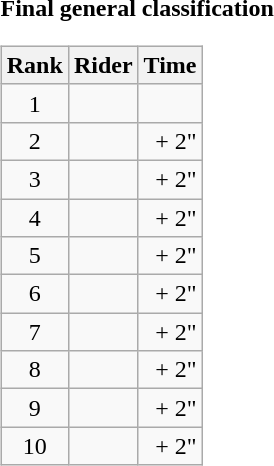<table>
<tr>
<td><strong>Final general classification</strong><br><table class="wikitable">
<tr>
<th scope="col">Rank</th>
<th scope="col">Rider</th>
<th scope="col">Time</th>
</tr>
<tr>
<td style="text-align:center;">1</td>
<td></td>
<td style="text-align:right;"></td>
</tr>
<tr>
<td style="text-align:center;">2</td>
<td></td>
<td style="text-align:right;">+ 2"</td>
</tr>
<tr>
<td style="text-align:center;">3</td>
<td></td>
<td style="text-align:right;">+ 2"</td>
</tr>
<tr>
<td style="text-align:center;">4</td>
<td></td>
<td style="text-align:right;">+ 2"</td>
</tr>
<tr>
<td style="text-align:center;">5</td>
<td></td>
<td style="text-align:right;">+ 2"</td>
</tr>
<tr>
<td style="text-align:center;">6</td>
<td></td>
<td style="text-align:right;">+ 2"</td>
</tr>
<tr>
<td style="text-align:center;">7</td>
<td></td>
<td style="text-align:right;">+ 2"</td>
</tr>
<tr>
<td style="text-align:center;">8</td>
<td></td>
<td style="text-align:right;">+ 2"</td>
</tr>
<tr>
<td style="text-align:center;">9</td>
<td></td>
<td style="text-align:right;">+ 2"</td>
</tr>
<tr>
<td style="text-align:center;">10</td>
<td></td>
<td style="text-align:right;">+ 2"</td>
</tr>
</table>
</td>
</tr>
</table>
